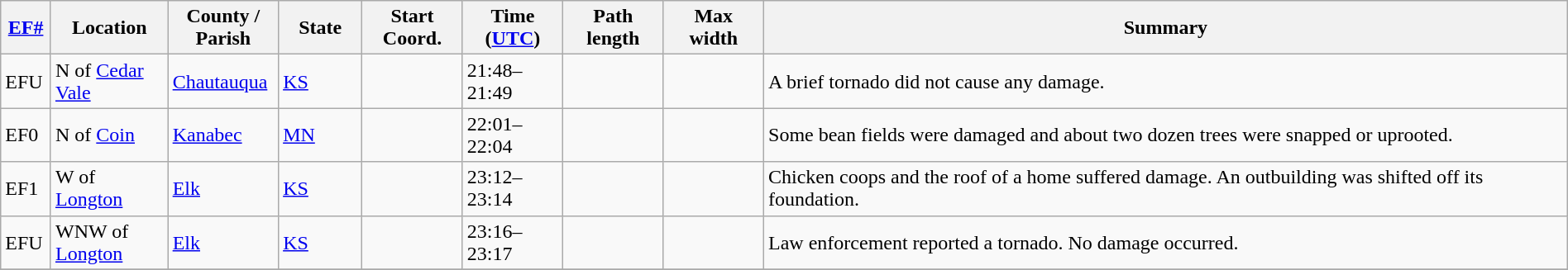<table class="wikitable sortable" style="width:100%;">
<tr>
<th scope="col"  style="width:3%; text-align:center;"><a href='#'>EF#</a></th>
<th scope="col"  style="width:7%; text-align:center;" class="unsortable">Location</th>
<th scope="col"  style="width:6%; text-align:center;" class="unsortable">County / Parish</th>
<th scope="col"  style="width:5%; text-align:center;">State</th>
<th scope="col"  style="width:6%; text-align:center;">Start Coord.</th>
<th scope="col"  style="width:6%; text-align:center;">Time (<a href='#'>UTC</a>)</th>
<th scope="col"  style="width:6%; text-align:center;">Path length</th>
<th scope="col"  style="width:6%; text-align:center;">Max width</th>
<th scope="col" class="unsortable" style="width:48%; text-align:center;">Summary</th>
</tr>
<tr>
<td bgcolor=>EFU</td>
<td>N of <a href='#'>Cedar Vale</a></td>
<td><a href='#'>Chautauqua</a></td>
<td><a href='#'>KS</a></td>
<td></td>
<td>21:48–21:49</td>
<td></td>
<td></td>
<td>A brief tornado did not cause any damage.</td>
</tr>
<tr>
<td bgcolor=>EF0</td>
<td>N of <a href='#'>Coin</a></td>
<td><a href='#'>Kanabec</a></td>
<td><a href='#'>MN</a></td>
<td></td>
<td>22:01–22:04</td>
<td></td>
<td></td>
<td>Some bean fields were damaged and about two dozen trees were snapped or uprooted.</td>
</tr>
<tr>
<td bgcolor=>EF1</td>
<td>W of <a href='#'>Longton</a></td>
<td><a href='#'>Elk</a></td>
<td><a href='#'>KS</a></td>
<td></td>
<td>23:12–23:14</td>
<td></td>
<td></td>
<td>Chicken coops and the roof of a home suffered damage. An outbuilding was shifted off its foundation.</td>
</tr>
<tr>
<td bgcolor=>EFU</td>
<td>WNW of <a href='#'>Longton</a></td>
<td><a href='#'>Elk</a></td>
<td><a href='#'>KS</a></td>
<td></td>
<td>23:16–23:17</td>
<td></td>
<td></td>
<td>Law enforcement reported a tornado. No damage occurred.</td>
</tr>
<tr>
</tr>
</table>
